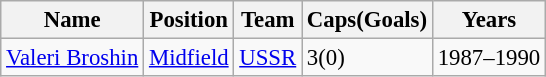<table class="wikitable" style="font-size: 95%;">
<tr>
<th>Name</th>
<th>Position</th>
<th>Team</th>
<th>Caps(Goals)</th>
<th>Years</th>
</tr>
<tr>
<td><a href='#'>Valeri Broshin</a></td>
<td><a href='#'>Midfield</a></td>
<td> <a href='#'>USSR</a></td>
<td>3(0)</td>
<td>1987–1990</td>
</tr>
</table>
